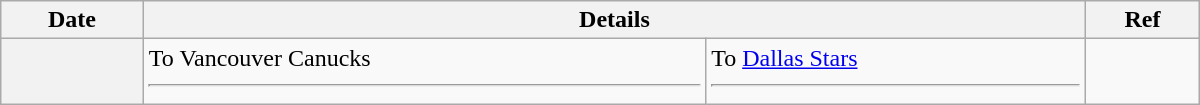<table class="wikitable plainrowheaders" style="width: 50em;">
<tr>
<th scope="col">Date</th>
<th scope="col" colspan="2">Details</th>
<th scope="col">Ref</th>
</tr>
<tr>
<th scope="row"></th>
<td valign="top">To Vancouver Canucks <hr></td>
<td valign="top">To <a href='#'>Dallas Stars</a> <hr></td>
<td></td>
</tr>
</table>
